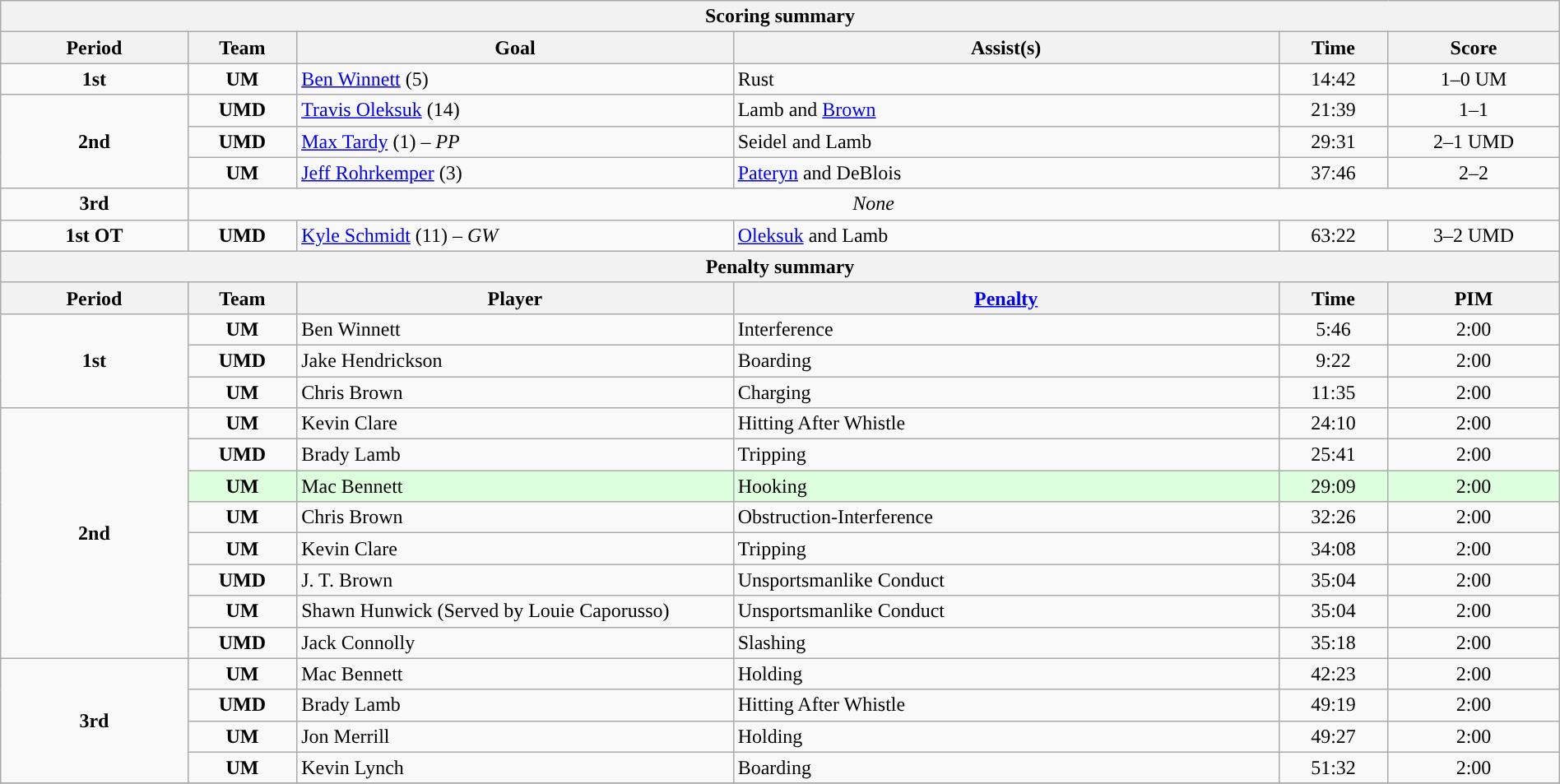<table style="width:100%;" class="wikitable">
<tr>
<th colspan=6>Scoring summary</th>
</tr>
<tr>
<th style="width:12%;">Period</th>
<th style="width:7%;">Team</th>
<th style="width:28%;">Goal</th>
<th style="width:35%;">Assist(s)</th>
<th style="width:7%;">Time</th>
<th style="width:11%;">Score</th>
</tr>
<tr>
<td style="text-align:center;" rowspan="1"><strong>1st</strong></td>
<td align=center><strong>UM</strong></td>
<td><a href='#'>Ben Winnett</a> (5)</td>
<td>Rust</td>
<td align=center>14:42</td>
<td align=center>1–0 UM</td>
</tr>
<tr>
<td style="text-align:center;" rowspan="3"><strong>2nd</strong></td>
<td align=center><strong>UMD</strong></td>
<td><a href='#'>Travis Oleksuk</a> (14)</td>
<td>Lamb and <a href='#'>Brown</a></td>
<td align=center>21:39</td>
<td align=center>1–1</td>
</tr>
<tr>
<td align=center><strong>UMD</strong></td>
<td><a href='#'>Max Tardy</a> (1) – <em>PP</em></td>
<td>Seidel and Lamb</td>
<td align=center>29:31</td>
<td align=center>2–1 UMD</td>
</tr>
<tr>
<td align=center><strong>UM</strong></td>
<td><a href='#'>Jeff Rohrkemper</a> (3)</td>
<td><a href='#'>Pateryn</a> and DeBlois</td>
<td align=center>37:46</td>
<td align=center>2–2</td>
</tr>
<tr>
<td align=center><strong>3rd</strong></td>
<td style="text-align:center;" colspan="5"><em>None</em></td>
</tr>
<tr>
<td style="text-align:center;" rowspan="1"><strong>1st OT</strong></td>
<td align=center><strong>UMD</strong></td>
<td><a href='#'>Kyle Schmidt</a> (11) – <em>GW</em></td>
<td><a href='#'>Oleksuk</a> and Lamb</td>
<td align=center>63:22</td>
<td align=center>3–2 UMD</td>
</tr>
<tr>
<th colspan=6>Penalty summary</th>
</tr>
<tr>
<th style="width:12%;">Period</th>
<th style="width:7%;">Team</th>
<th style="width:28%;">Player</th>
<th style="width:35%;"><a href='#'>Penalty</a></th>
<th style="width:7%;">Time</th>
<th style="width:11%;">PIM</th>
</tr>
<tr>
<td style="text-align:center;" rowspan="3"><strong>1st</strong></td>
<td align=center><strong>UM</strong></td>
<td>Ben Winnett</td>
<td>Interference</td>
<td align=center>5:46</td>
<td align=center>2:00</td>
</tr>
<tr>
<td align=center><strong>UMD</strong></td>
<td>Jake Hendrickson</td>
<td>Boarding</td>
<td align=center>9:22</td>
<td align=center>2:00</td>
</tr>
<tr>
<td align=center><strong>UM</strong></td>
<td>Chris Brown</td>
<td>Charging</td>
<td align=center>11:35</td>
<td align=center>2:00</td>
</tr>
<tr>
<td style="text-align:center;" rowspan="8"><strong>2nd</strong></td>
<td align=center><strong>UM</strong></td>
<td>Kevin Clare</td>
<td>Hitting After Whistle</td>
<td align=center>24:10</td>
<td align=center>2:00</td>
</tr>
<tr>
<td align=center><strong>UMD</strong></td>
<td>Brady Lamb</td>
<td>Tripping</td>
<td align=center>25:41</td>
<td align=center>2:00</td>
</tr>
<tr bgcolor=ddffdd>
<td align=center><strong>UM</strong></td>
<td>Mac Bennett</td>
<td>Hooking</td>
<td align=center>29:09</td>
<td align=center>2:00</td>
</tr>
<tr>
<td align=center><strong>UM</strong></td>
<td>Chris Brown</td>
<td>Obstruction-Interference</td>
<td align=center>32:26</td>
<td align=center>2:00</td>
</tr>
<tr>
<td align=center><strong>UM</strong></td>
<td>Kevin Clare</td>
<td>Tripping</td>
<td align=center>34:08</td>
<td align=center>2:00</td>
</tr>
<tr>
<td align=center><strong>UMD</strong></td>
<td>J. T. Brown</td>
<td>Unsportsmanlike Conduct</td>
<td align=center>35:04</td>
<td align=center>2:00</td>
</tr>
<tr>
<td align=center><strong>UM</strong></td>
<td>Shawn Hunwick (Served by Louie Caporusso)</td>
<td>Unsportsmanlike Conduct</td>
<td align=center>35:04</td>
<td align=center>2:00</td>
</tr>
<tr>
<td align=center><strong>UMD</strong></td>
<td>Jack Connolly</td>
<td>Slashing</td>
<td align=center>35:18</td>
<td align=center>2:00</td>
</tr>
<tr>
<td style="text-align:center;" rowspan="4"><strong>3rd</strong></td>
<td align=center><strong>UM</strong></td>
<td>Mac Bennett</td>
<td>Holding</td>
<td align=center>42:23</td>
<td align=center>2:00</td>
</tr>
<tr>
<td align=center><strong>UMD</strong></td>
<td>Brady Lamb</td>
<td>Hitting After Whistle</td>
<td align=center>49:19</td>
<td align=center>2:00</td>
</tr>
<tr>
<td align=center><strong>UM</strong></td>
<td>Jon Merrill</td>
<td>Holding</td>
<td align=center>49:27</td>
<td align=center>2:00</td>
</tr>
<tr>
<td align=center><strong>UM</strong></td>
<td>Kevin Lynch</td>
<td>Boarding</td>
<td align=center>51:32</td>
<td align=center>2:00</td>
</tr>
<tr>
</tr>
</table>
